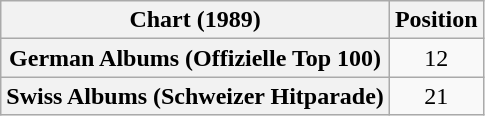<table class="wikitable sortable plainrowheaders" style="text-align:center">
<tr>
<th scope="col">Chart (1989)</th>
<th scope="col">Position</th>
</tr>
<tr>
<th scope="row">German Albums (Offizielle Top 100)</th>
<td>12</td>
</tr>
<tr>
<th scope="row">Swiss Albums (Schweizer Hitparade)</th>
<td>21</td>
</tr>
</table>
